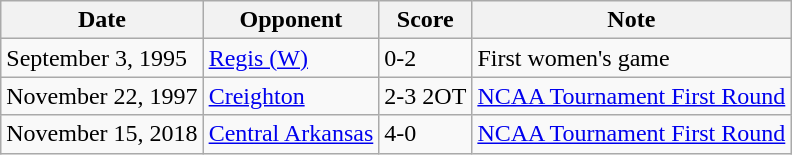<table class="wikitable">
<tr>
<th>Date</th>
<th>Opponent</th>
<th>Score</th>
<th>Note</th>
</tr>
<tr>
<td>September 3, 1995</td>
<td><a href='#'>Regis (W)</a></td>
<td>0-2</td>
<td>First women's game</td>
</tr>
<tr>
<td>November 22, 1997</td>
<td><a href='#'>Creighton</a></td>
<td>2-3 2OT</td>
<td><a href='#'>NCAA Tournament First Round</a></td>
</tr>
<tr>
<td>November 15, 2018</td>
<td><a href='#'>Central Arkansas</a></td>
<td>4-0</td>
<td><a href='#'>NCAA Tournament First Round</a></td>
</tr>
</table>
